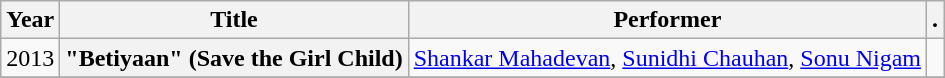<table class="wikitable plainrowheaders unsortable" style="text-align: margin;">
<tr>
<th>Year</th>
<th>Title</th>
<th>Performer</th>
<th>.</th>
</tr>
<tr>
<td>2013</td>
<th scope="row">"Betiyaan" (Save the Girl Child)</th>
<td><a href='#'>Shankar Mahadevan</a>, <a href='#'>Sunidhi Chauhan</a>, <a href='#'>Sonu Nigam</a></td>
<td></td>
</tr>
<tr>
</tr>
</table>
